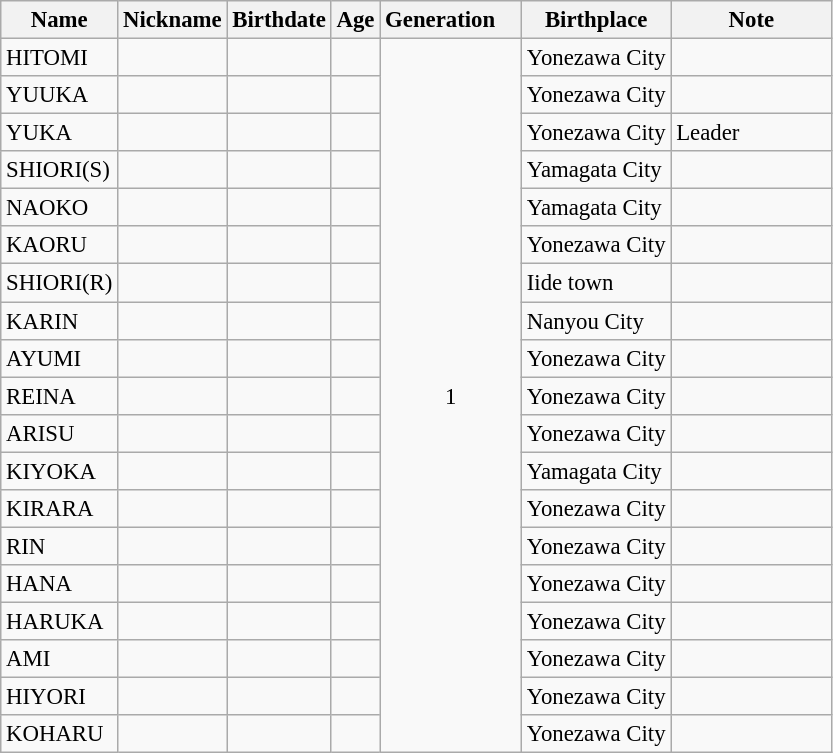<table class="sortable wikitable" style="font-size:95%; margin-right:1;">
<tr style="white-space:nowrap;">
<th class="unsortable">Name</th>
<th>Nickname</th>
<th>Birthdate</th>
<th>Age</th>
<th style="padding-right:17px">Generation</th>
<th class="unsortable">Birthplace</th>
<th class="unsortable" style="padding-right:2.5em; padding-left:2.5em; ">Note</th>
</tr>
<tr>
<td>HITOMI</td>
<td></td>
<td></td>
<td align="center"></td>
<td rowspan="19" align="center">1</td>
<td>Yonezawa City</td>
<td></td>
</tr>
<tr>
<td>YUUKA</td>
<td></td>
<td></td>
<td align="center"></td>
<td>Yonezawa City</td>
<td></td>
</tr>
<tr>
<td>YUKA</td>
<td></td>
<td></td>
<td align="center"></td>
<td>Yonezawa City</td>
<td>Leader</td>
</tr>
<tr>
<td>SHIORI(S)</td>
<td></td>
<td></td>
<td align="center"></td>
<td>Yamagata City</td>
<td></td>
</tr>
<tr>
<td>NAOKO</td>
<td></td>
<td></td>
<td align="center"></td>
<td>Yamagata City</td>
<td></td>
</tr>
<tr>
<td>KAORU</td>
<td></td>
<td></td>
<td align="center"></td>
<td>Yonezawa City</td>
<td></td>
</tr>
<tr>
<td>SHIORI(R)</td>
<td></td>
<td></td>
<td align="center"></td>
<td>Iide town</td>
<td></td>
</tr>
<tr>
<td>KARIN</td>
<td></td>
<td></td>
<td align="center"></td>
<td>Nanyou City</td>
<td></td>
</tr>
<tr>
<td>AYUMI</td>
<td></td>
<td></td>
<td align="center"></td>
<td>Yonezawa City</td>
<td></td>
</tr>
<tr>
<td>REINA</td>
<td></td>
<td></td>
<td align="center"></td>
<td>Yonezawa City</td>
<td></td>
</tr>
<tr>
<td>ARISU</td>
<td></td>
<td></td>
<td align="center"></td>
<td>Yonezawa City</td>
<td></td>
</tr>
<tr>
<td>KIYOKA</td>
<td></td>
<td></td>
<td align="center"></td>
<td>Yamagata City</td>
<td></td>
</tr>
<tr>
<td>KIRARA</td>
<td></td>
<td></td>
<td align="center"></td>
<td>Yonezawa City</td>
<td></td>
</tr>
<tr>
<td>RIN</td>
<td></td>
<td></td>
<td align="center"></td>
<td>Yonezawa City</td>
<td></td>
</tr>
<tr>
<td>HANA</td>
<td></td>
<td></td>
<td align="center"></td>
<td>Yonezawa City</td>
<td></td>
</tr>
<tr>
<td>HARUKA</td>
<td></td>
<td></td>
<td align="center"></td>
<td>Yonezawa City</td>
<td></td>
</tr>
<tr>
<td>AMI</td>
<td></td>
<td></td>
<td align="center"></td>
<td>Yonezawa City</td>
<td></td>
</tr>
<tr>
<td>HIYORI</td>
<td></td>
<td></td>
<td align="center"></td>
<td>Yonezawa City</td>
<td></td>
</tr>
<tr>
<td>KOHARU</td>
<td></td>
<td></td>
<td align="center"></td>
<td>Yonezawa City</td>
<td></td>
</tr>
</table>
